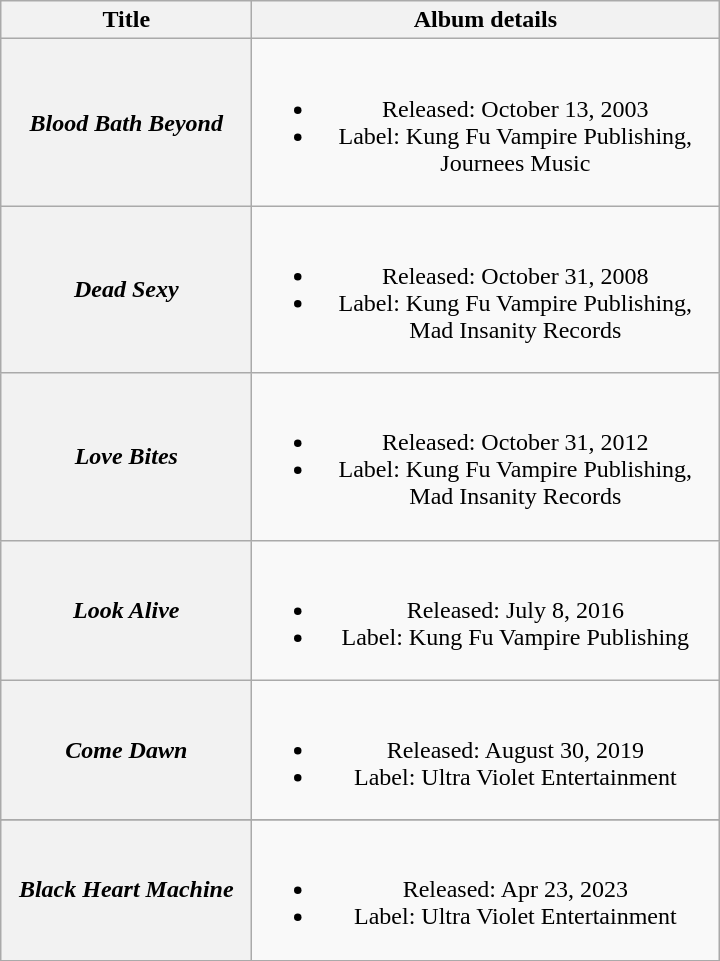<table class="wikitable plainrowheaders" style="text-align:center;">
<tr>
<th scope="col" rowspan="1" style="width:10em;">Title</th>
<th scope="col" rowspan="1" style="width:19em;">Album details</th>
</tr>
<tr>
<th scope="row"><em>Blood Bath Beyond</em></th>
<td><br><ul><li>Released: October 13, 2003</li><li>Label: Kung Fu Vampire Publishing, Journees Music</li></ul></td>
</tr>
<tr>
<th scope="row"><em>Dead Sexy</em></th>
<td><br><ul><li>Released: October 31, 2008</li><li>Label: Kung Fu Vampire Publishing, Mad Insanity Records</li></ul></td>
</tr>
<tr>
<th scope="row"><em>Love Bites</em></th>
<td><br><ul><li>Released: October 31, 2012</li><li>Label: Kung Fu Vampire Publishing, Mad Insanity Records</li></ul></td>
</tr>
<tr>
<th scope="row"><em>Look Alive</em></th>
<td><br><ul><li>Released: July 8, 2016</li><li>Label: Kung Fu Vampire Publishing</li></ul></td>
</tr>
<tr>
<th scope="row"><em>Come Dawn</em></th>
<td><br><ul><li>Released: August 30, 2019</li><li>Label: Ultra Violet Entertainment</li></ul></td>
</tr>
<tr>
</tr>
<tr>
<th scope="row"><em>Black Heart Machine</em></th>
<td><br><ul><li>Released: Apr 23, 2023</li><li>Label: Ultra Violet Entertainment</li></ul></td>
</tr>
</table>
